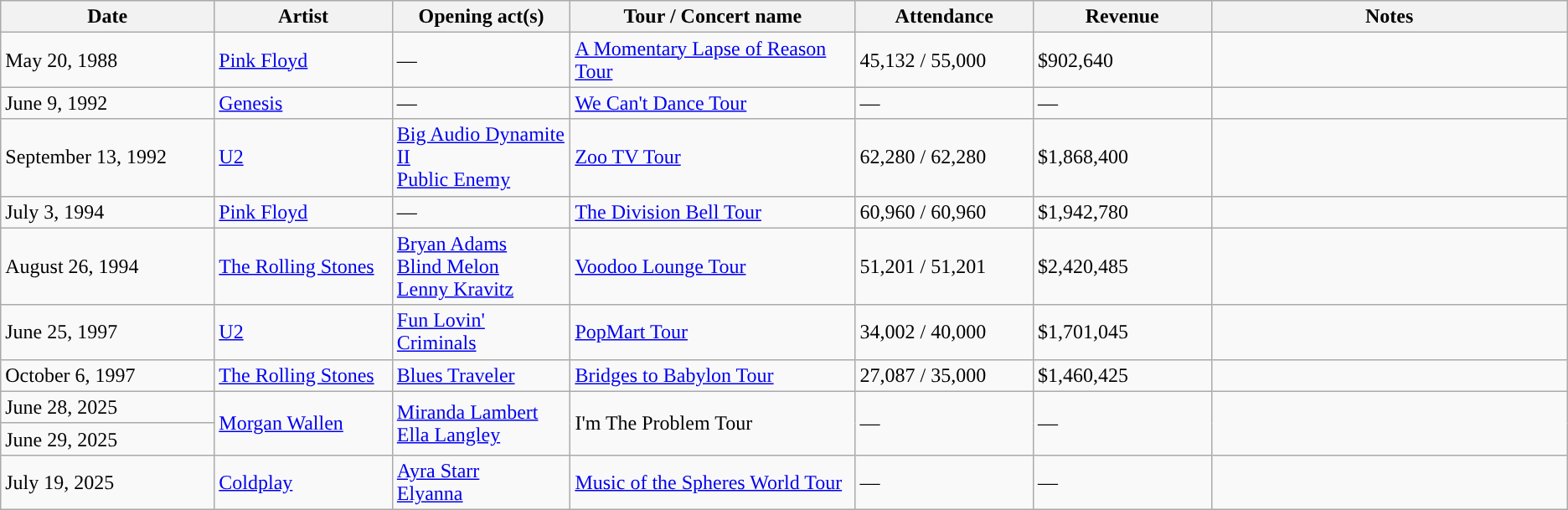<table class="wikitable" style=font-size:100% style="text-align:center">
<tr>
<th width=12%>Date</th>
<th width=10%>Artist</th>
<th width=10%>Opening act(s)</th>
<th width=16%>Tour / Concert name</th>
<th width=10%>Attendance</th>
<th width=10%>Revenue</th>
<th width=20%>Notes</th>
</tr>
<tr>
<td>May 20, 1988</td>
<td><a href='#'>Pink Floyd</a></td>
<td>—</td>
<td><a href='#'>A Momentary Lapse of Reason Tour</a></td>
<td>45,132 / 55,000</td>
<td>$902,640</td>
<td></td>
</tr>
<tr>
<td>June 9, 1992</td>
<td><a href='#'>Genesis</a></td>
<td>—</td>
<td><a href='#'>We Can't Dance Tour</a></td>
<td>—</td>
<td>—</td>
<td></td>
</tr>
<tr>
<td>September 13, 1992</td>
<td><a href='#'>U2</a></td>
<td><a href='#'>Big Audio Dynamite II</a><br><a href='#'>Public Enemy</a></td>
<td><a href='#'>Zoo TV Tour</a></td>
<td>62,280 / 62,280</td>
<td>$1,868,400</td>
<td></td>
</tr>
<tr>
<td>July 3, 1994</td>
<td><a href='#'>Pink Floyd</a></td>
<td>—</td>
<td><a href='#'>The Division Bell Tour</a></td>
<td>60,960 / 60,960</td>
<td>$1,942,780</td>
<td></td>
</tr>
<tr>
<td>August 26, 1994</td>
<td><a href='#'>The Rolling Stones</a></td>
<td><a href='#'>Bryan Adams</a><br><a href='#'>Blind Melon</a><br><a href='#'>Lenny Kravitz</a></td>
<td><a href='#'>Voodoo Lounge Tour</a></td>
<td>51,201 / 51,201</td>
<td>$2,420,485</td>
<td></td>
</tr>
<tr>
<td>June 25, 1997</td>
<td><a href='#'>U2</a></td>
<td><a href='#'>Fun Lovin' Criminals</a></td>
<td><a href='#'>PopMart Tour</a></td>
<td>34,002 / 40,000</td>
<td>$1,701,045</td>
<td></td>
</tr>
<tr>
<td>October 6, 1997</td>
<td><a href='#'>The Rolling Stones</a></td>
<td><a href='#'>Blues Traveler</a></td>
<td><a href='#'>Bridges to Babylon Tour</a></td>
<td>27,087 / 35,000</td>
<td>$1,460,425</td>
<td></td>
</tr>
<tr>
<td>June 28, 2025</td>
<td rowspan=2><a href='#'>Morgan Wallen</a></td>
<td rowspan=2><a href='#'>Miranda Lambert</a><br><a href='#'>Ella Langley</a></td>
<td rowspan=2>I'm The Problem Tour</td>
<td rowspan=2>—</td>
<td rowspan=2>—</td>
<td rowspan=2></td>
</tr>
<tr>
<td>June 29, 2025</td>
</tr>
<tr>
<td>July 19, 2025</td>
<td><a href='#'>Coldplay</a></td>
<td><a href='#'>Ayra Starr</a><br><a href='#'>Elyanna</a></td>
<td><a href='#'>Music of the Spheres World Tour</a></td>
<td>—</td>
<td>—</td>
<td></td>
</tr>
</table>
